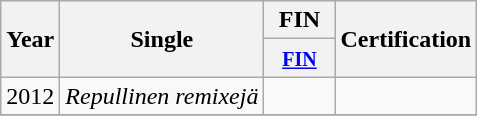<table class="wikitable">
<tr>
<th rowspan="2">Year</th>
<th rowspan="2">Single</th>
<th colspan="1">FIN</th>
<th rowspan="2">Certification</th>
</tr>
<tr>
<th width="40"><small><a href='#'>FIN</a></small><br></th>
</tr>
<tr>
<td align="center" rowspan="1">2012</td>
<td align="left"><em>Repullinen remixejä</em></td>
<td align="center"></td>
<td align="center" rowspan="1"></td>
</tr>
<tr>
</tr>
</table>
